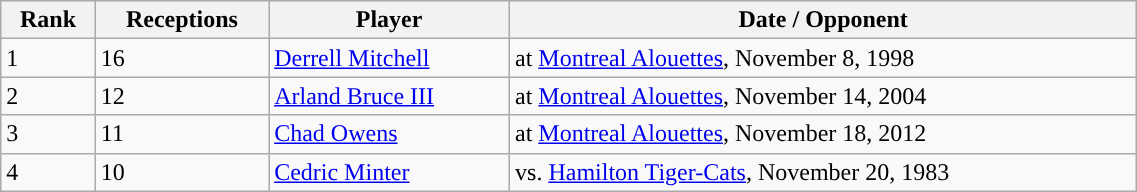<table class="wikitable" style="width:60%;">
<tr>
<th>Rank</th>
<th>Receptions</th>
<th>Player</th>
<th>Date / Opponent</th>
</tr>
<tr>
<td>1</td>
<td>16</td>
<td><a href='#'>Derrell Mitchell</a></td>
<td>at <a href='#'>Montreal Alouettes</a>, November 8, 1998</td>
</tr>
<tr>
<td>2</td>
<td>12</td>
<td><a href='#'>Arland Bruce III</a></td>
<td>at <a href='#'>Montreal Alouettes</a>, November 14, 2004</td>
</tr>
<tr>
<td>3</td>
<td>11</td>
<td><a href='#'>Chad Owens</a></td>
<td>at <a href='#'>Montreal Alouettes</a>, November 18, 2012</td>
</tr>
<tr>
<td>4</td>
<td>10</td>
<td><a href='#'>Cedric Minter</a></td>
<td>vs. <a href='#'>Hamilton Tiger-Cats</a>, November 20, 1983</td>
</tr>
</table>
